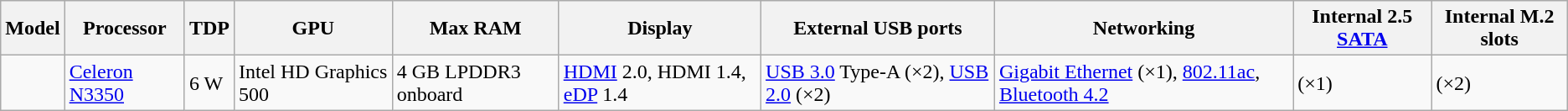<table class="wikitable">
<tr>
<th>Model</th>
<th>Processor</th>
<th>TDP</th>
<th>GPU</th>
<th>Max RAM</th>
<th>Display</th>
<th>External USB ports</th>
<th>Networking</th>
<th>Internal 2.5 <a href='#'>SATA</a></th>
<th>Internal M.2 slots</th>
</tr>
<tr>
<td></td>
<td><a href='#'>Celeron N3350</a></td>
<td>6 W</td>
<td>Intel HD Graphics 500</td>
<td>4 GB LPDDR3 onboard</td>
<td><a href='#'>HDMI</a> 2.0, HDMI 1.4, <a href='#'>eDP</a> 1.4</td>
<td><a href='#'>USB 3.0</a> Type-A (×2), <a href='#'>USB 2.0</a> (×2)</td>
<td><a href='#'>Gigabit Ethernet</a> (×1), <a href='#'>802.11ac</a>, <a href='#'>Bluetooth 4.2</a></td>
<td> (×1)</td>
<td> (×2)</td>
</tr>
</table>
